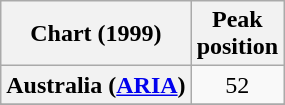<table class="wikitable sortable plainrowheaders">
<tr>
<th scope="col">Chart (1999)</th>
<th scope="col">Peak<br>position</th>
</tr>
<tr>
<th scope="row">Australia (<a href='#'>ARIA</a>)</th>
<td align="center">52</td>
</tr>
<tr>
</tr>
<tr>
</tr>
</table>
